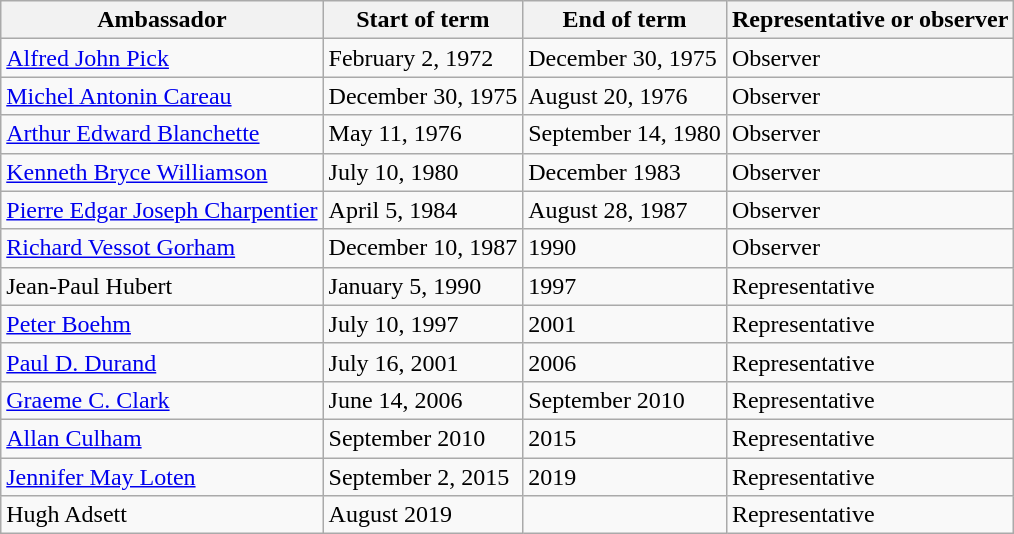<table class="wikitable">
<tr>
<th>Ambassador</th>
<th>Start of term</th>
<th>End of term</th>
<th>Representative or observer</th>
</tr>
<tr>
<td><a href='#'>Alfred John Pick</a></td>
<td>February 2, 1972</td>
<td>December 30, 1975</td>
<td>Observer</td>
</tr>
<tr>
<td><a href='#'>Michel Antonin Careau</a></td>
<td>December 30, 1975</td>
<td>August 20, 1976</td>
<td>Observer</td>
</tr>
<tr>
<td><a href='#'>Arthur Edward Blanchette</a></td>
<td>May 11, 1976</td>
<td>September 14, 1980</td>
<td>Observer</td>
</tr>
<tr>
<td><a href='#'>Kenneth Bryce Williamson</a></td>
<td>July 10, 1980</td>
<td>December 1983</td>
<td>Observer</td>
</tr>
<tr>
<td><a href='#'>Pierre Edgar Joseph Charpentier</a></td>
<td>April 5, 1984</td>
<td>August 28, 1987</td>
<td>Observer</td>
</tr>
<tr>
<td><a href='#'>Richard Vessot Gorham</a></td>
<td>December 10, 1987</td>
<td>1990</td>
<td>Observer</td>
</tr>
<tr>
<td>Jean-Paul Hubert</td>
<td>January 5, 1990</td>
<td>1997</td>
<td>Representative</td>
</tr>
<tr>
<td><a href='#'>Peter Boehm</a></td>
<td>July 10, 1997</td>
<td>2001</td>
<td>Representative</td>
</tr>
<tr>
<td><a href='#'>Paul D. Durand</a></td>
<td>July 16, 2001</td>
<td>2006</td>
<td>Representative</td>
</tr>
<tr>
<td><a href='#'>Graeme C. Clark</a></td>
<td>June 14, 2006</td>
<td>September 2010</td>
<td>Representative</td>
</tr>
<tr>
<td><a href='#'>Allan Culham</a></td>
<td>September 2010</td>
<td>2015</td>
<td>Representative</td>
</tr>
<tr>
<td><a href='#'>Jennifer May Loten</a></td>
<td>September 2, 2015</td>
<td>2019</td>
<td>Representative</td>
</tr>
<tr>
<td>Hugh Adsett</td>
<td>August 2019</td>
<td></td>
<td>Representative</td>
</tr>
</table>
